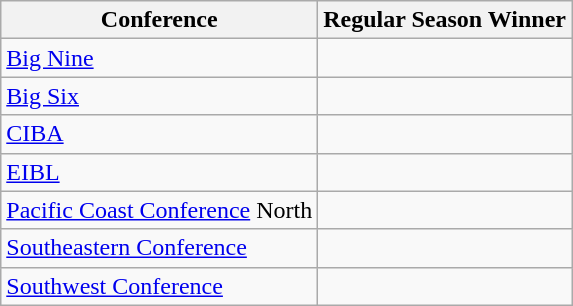<table class="wikitable">
<tr>
<th>Conference</th>
<th>Regular Season Winner</th>
</tr>
<tr>
<td><a href='#'>Big Nine</a></td>
<td></td>
</tr>
<tr>
<td><a href='#'>Big Six</a></td>
<td></td>
</tr>
<tr>
<td><a href='#'>CIBA</a></td>
<td></td>
</tr>
<tr>
<td><a href='#'>EIBL</a></td>
<td></td>
</tr>
<tr>
<td><a href='#'>Pacific Coast Conference</a> North</td>
<td></td>
</tr>
<tr>
<td><a href='#'>Southeastern Conference</a></td>
<td></td>
</tr>
<tr>
<td><a href='#'>Southwest Conference</a></td>
<td></td>
</tr>
</table>
